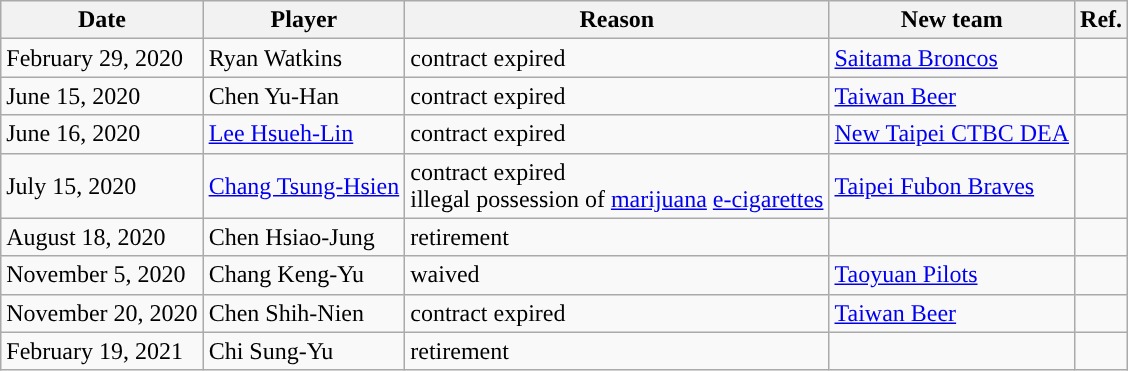<table class="wikitable">
<tr>
<th>Date</th>
<th>Player</th>
<th>Reason</th>
<th>New team</th>
<th>Ref.</th>
</tr>
<tr>
<td>February 29, 2020</td>
<td>Ryan Watkins</td>
<td>contract expired</td>
<td><a href='#'>Saitama Broncos</a></td>
<td></td>
</tr>
<tr>
<td>June 15, 2020</td>
<td>Chen Yu-Han</td>
<td>contract expired</td>
<td><a href='#'>Taiwan Beer</a></td>
<td></td>
</tr>
<tr>
<td>June 16, 2020</td>
<td><a href='#'>Lee Hsueh-Lin</a></td>
<td>contract expired</td>
<td><a href='#'>New Taipei CTBC DEA</a></td>
<td></td>
</tr>
<tr>
<td>July 15, 2020</td>
<td><a href='#'>Chang Tsung-Hsien</a></td>
<td>contract expired<br>illegal possession of <a href='#'>marijuana</a> <a href='#'>e-cigarettes</a></td>
<td><a href='#'>Taipei Fubon Braves</a></td>
<td></td>
</tr>
<tr>
<td>August 18, 2020</td>
<td>Chen Hsiao-Jung</td>
<td>retirement</td>
<td></td>
<td></td>
</tr>
<tr>
<td>November 5, 2020</td>
<td>Chang Keng-Yu</td>
<td>waived</td>
<td><a href='#'>Taoyuan Pilots</a></td>
<td></td>
</tr>
<tr>
<td>November 20, 2020</td>
<td>Chen Shih-Nien</td>
<td>contract expired</td>
<td><a href='#'>Taiwan Beer</a></td>
<td></td>
</tr>
<tr>
<td>February 19, 2021</td>
<td>Chi Sung-Yu</td>
<td>retirement</td>
<td></td>
<td></td>
</tr>
</table>
